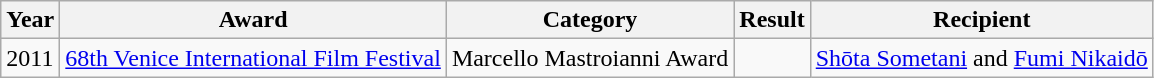<table class="wikitable">
<tr>
<th>Year</th>
<th>Award</th>
<th>Category</th>
<th>Result</th>
<th>Recipient</th>
</tr>
<tr>
<td>2011</td>
<td><a href='#'>68th Venice International Film Festival</a></td>
<td>Marcello Mastroianni Award</td>
<td></td>
<td><a href='#'>Shōta Sometani</a> and <a href='#'>Fumi Nikaidō</a></td>
</tr>
</table>
